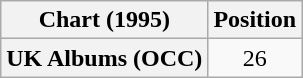<table class="wikitable plainrowheaders" style="text-align:center">
<tr>
<th scope="col">Chart (1995)</th>
<th scope="col">Position</th>
</tr>
<tr>
<th scope="row">UK Albums (OCC)</th>
<td>26</td>
</tr>
</table>
